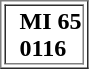<table border=1>
<tr>
<td>  <span><strong>MI 65</strong></span><br>  <span><strong>0116</strong></span>  </td>
</tr>
</table>
